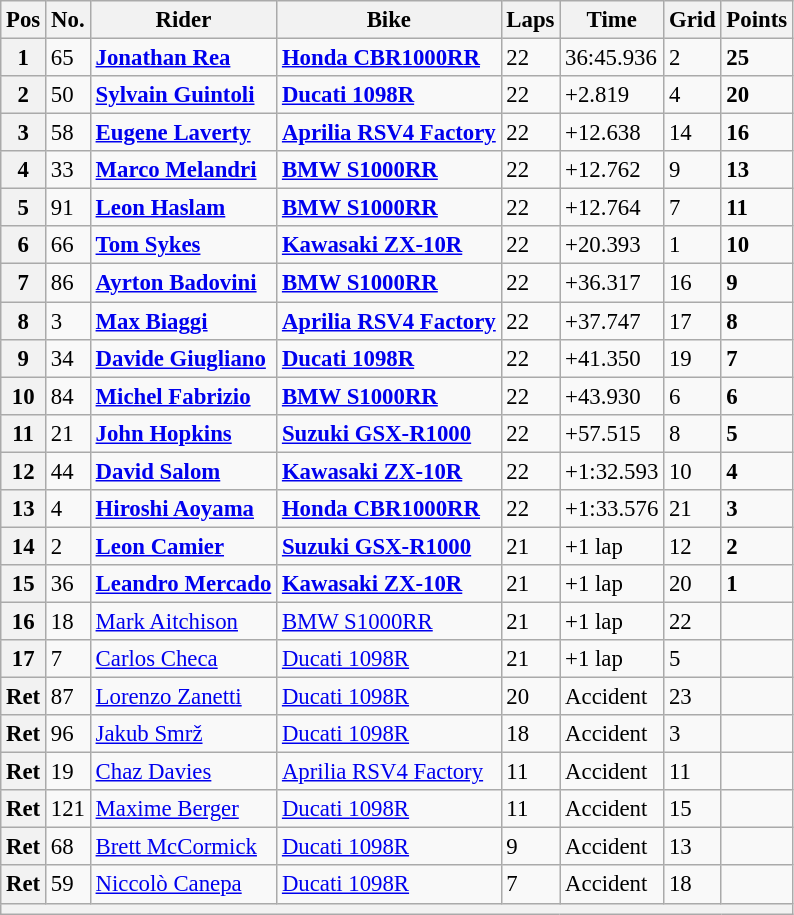<table class="wikitable" style="font-size: 95%;">
<tr>
<th>Pos</th>
<th>No.</th>
<th>Rider</th>
<th>Bike</th>
<th>Laps</th>
<th>Time</th>
<th>Grid</th>
<th>Points</th>
</tr>
<tr>
<th>1</th>
<td>65</td>
<td> <strong><a href='#'>Jonathan Rea</a></strong></td>
<td><strong><a href='#'>Honda CBR1000RR</a></strong></td>
<td>22</td>
<td>36:45.936</td>
<td>2</td>
<td><strong>25</strong></td>
</tr>
<tr>
<th>2</th>
<td>50</td>
<td> <strong><a href='#'>Sylvain Guintoli</a></strong></td>
<td><strong><a href='#'>Ducati 1098R</a></strong></td>
<td>22</td>
<td>+2.819</td>
<td>4</td>
<td><strong>20</strong></td>
</tr>
<tr>
<th>3</th>
<td>58</td>
<td> <strong><a href='#'>Eugene Laverty</a></strong></td>
<td><strong><a href='#'>Aprilia RSV4 Factory</a></strong></td>
<td>22</td>
<td>+12.638</td>
<td>14</td>
<td><strong>16</strong></td>
</tr>
<tr>
<th>4</th>
<td>33</td>
<td> <strong><a href='#'>Marco Melandri</a></strong></td>
<td><strong><a href='#'>BMW S1000RR</a></strong></td>
<td>22</td>
<td>+12.762</td>
<td>9</td>
<td><strong>13</strong></td>
</tr>
<tr>
<th>5</th>
<td>91</td>
<td> <strong><a href='#'>Leon Haslam</a></strong></td>
<td><strong><a href='#'>BMW S1000RR</a></strong></td>
<td>22</td>
<td>+12.764</td>
<td>7</td>
<td><strong>11</strong></td>
</tr>
<tr>
<th>6</th>
<td>66</td>
<td> <strong><a href='#'>Tom Sykes</a></strong></td>
<td><strong><a href='#'>Kawasaki ZX-10R</a></strong></td>
<td>22</td>
<td>+20.393</td>
<td>1</td>
<td><strong>10</strong></td>
</tr>
<tr>
<th>7</th>
<td>86</td>
<td> <strong><a href='#'>Ayrton Badovini</a></strong></td>
<td><strong><a href='#'>BMW S1000RR</a></strong></td>
<td>22</td>
<td>+36.317</td>
<td>16</td>
<td><strong>9</strong></td>
</tr>
<tr>
<th>8</th>
<td>3</td>
<td> <strong><a href='#'>Max Biaggi</a></strong></td>
<td><strong><a href='#'>Aprilia RSV4 Factory</a></strong></td>
<td>22</td>
<td>+37.747</td>
<td>17</td>
<td><strong>8</strong></td>
</tr>
<tr>
<th>9</th>
<td>34</td>
<td> <strong><a href='#'>Davide Giugliano</a></strong></td>
<td><strong><a href='#'>Ducati 1098R</a></strong></td>
<td>22</td>
<td>+41.350</td>
<td>19</td>
<td><strong>7</strong></td>
</tr>
<tr>
<th>10</th>
<td>84</td>
<td> <strong><a href='#'>Michel Fabrizio</a></strong></td>
<td><strong><a href='#'>BMW S1000RR</a></strong></td>
<td>22</td>
<td>+43.930</td>
<td>6</td>
<td><strong>6</strong></td>
</tr>
<tr>
<th>11</th>
<td>21</td>
<td> <strong><a href='#'>John Hopkins</a></strong></td>
<td><strong><a href='#'>Suzuki GSX-R1000</a></strong></td>
<td>22</td>
<td>+57.515</td>
<td>8</td>
<td><strong>5</strong></td>
</tr>
<tr>
<th>12</th>
<td>44</td>
<td> <strong><a href='#'>David Salom</a></strong></td>
<td><strong><a href='#'>Kawasaki ZX-10R</a></strong></td>
<td>22</td>
<td>+1:32.593</td>
<td>10</td>
<td><strong>4</strong></td>
</tr>
<tr>
<th>13</th>
<td>4</td>
<td> <strong><a href='#'>Hiroshi Aoyama</a></strong></td>
<td><strong><a href='#'>Honda CBR1000RR</a></strong></td>
<td>22</td>
<td>+1:33.576</td>
<td>21</td>
<td><strong>3</strong></td>
</tr>
<tr>
<th>14</th>
<td>2</td>
<td> <strong><a href='#'>Leon Camier</a></strong></td>
<td><strong><a href='#'>Suzuki GSX-R1000</a></strong></td>
<td>21</td>
<td>+1 lap</td>
<td>12</td>
<td><strong>2</strong></td>
</tr>
<tr>
<th>15</th>
<td>36</td>
<td> <strong><a href='#'>Leandro Mercado</a></strong></td>
<td><strong><a href='#'>Kawasaki ZX-10R</a></strong></td>
<td>21</td>
<td>+1 lap</td>
<td>20</td>
<td><strong>1</strong></td>
</tr>
<tr>
<th>16</th>
<td>18</td>
<td> <a href='#'>Mark Aitchison</a></td>
<td><a href='#'>BMW S1000RR</a></td>
<td>21</td>
<td>+1 lap</td>
<td>22</td>
<td></td>
</tr>
<tr>
<th>17</th>
<td>7</td>
<td> <a href='#'>Carlos Checa</a></td>
<td><a href='#'>Ducati 1098R</a></td>
<td>21</td>
<td>+1 lap</td>
<td>5</td>
<td></td>
</tr>
<tr>
<th>Ret</th>
<td>87</td>
<td> <a href='#'>Lorenzo Zanetti</a></td>
<td><a href='#'>Ducati 1098R</a></td>
<td>20</td>
<td>Accident</td>
<td>23</td>
<td></td>
</tr>
<tr>
<th>Ret</th>
<td>96</td>
<td> <a href='#'>Jakub Smrž</a></td>
<td><a href='#'>Ducati 1098R</a></td>
<td>18</td>
<td>Accident</td>
<td>3</td>
<td></td>
</tr>
<tr>
<th>Ret</th>
<td>19</td>
<td> <a href='#'>Chaz Davies</a></td>
<td><a href='#'>Aprilia RSV4 Factory</a></td>
<td>11</td>
<td>Accident</td>
<td>11</td>
<td></td>
</tr>
<tr>
<th>Ret</th>
<td>121</td>
<td> <a href='#'>Maxime Berger</a></td>
<td><a href='#'>Ducati 1098R</a></td>
<td>11</td>
<td>Accident</td>
<td>15</td>
<td></td>
</tr>
<tr>
<th>Ret</th>
<td>68</td>
<td> <a href='#'>Brett McCormick</a></td>
<td><a href='#'>Ducati 1098R</a></td>
<td>9</td>
<td>Accident</td>
<td>13</td>
<td></td>
</tr>
<tr>
<th>Ret</th>
<td>59</td>
<td> <a href='#'>Niccolò Canepa</a></td>
<td><a href='#'>Ducati 1098R</a></td>
<td>7</td>
<td>Accident</td>
<td>18</td>
<td></td>
</tr>
<tr>
<th colspan=8></th>
</tr>
</table>
